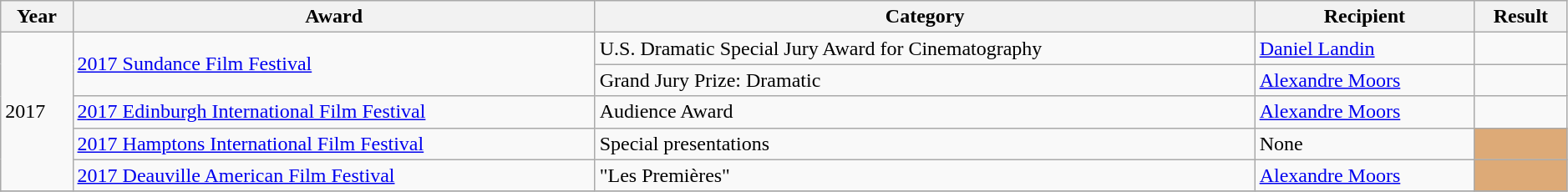<table class="wikitable" style="width:99%;">
<tr>
<th>Year</th>
<th>Award</th>
<th>Category</th>
<th>Recipient</th>
<th>Result</th>
</tr>
<tr>
<td rowspan=5>2017</td>
<td rowspan=2><a href='#'>2017 Sundance Film Festival</a></td>
<td>U.S. Dramatic Special Jury Award for Cinematography</td>
<td><a href='#'>Daniel Landin</a></td>
<td></td>
</tr>
<tr>
<td>Grand Jury Prize: Dramatic</td>
<td><a href='#'>Alexandre Moors</a></td>
<td></td>
</tr>
<tr>
<td rowspan=1><a href='#'>2017 Edinburgh International Film Festival</a></td>
<td>Audience Award</td>
<td><a href='#'>Alexandre Moors</a></td>
<td></td>
</tr>
<tr>
<td rowspan=1><a href='#'>2017 Hamptons International Film Festival</a></td>
<td>Special presentations</td>
<td>None</td>
<td style="background-color:#DDAA77;"></td>
</tr>
<tr>
<td rowspan=1><a href='#'>2017 Deauville American Film Festival</a></td>
<td>"Les Premières"</td>
<td><a href='#'>Alexandre Moors</a></td>
<td style="background-color:#DDAA77;"></td>
</tr>
<tr>
</tr>
</table>
